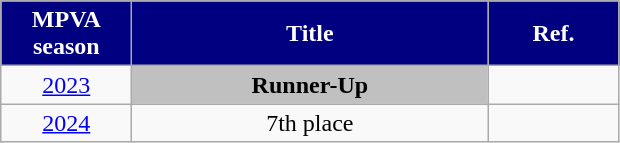<table class="wikitable">
<tr>
<th width=80px style="background: #000080; color:white; text-align: center">MPVA season</th>
<th width=230px style="background: #000080; color:white; text-align: center">Title</th>
<th width=80px style="background: #000080; color:white; text-align: center">Ref.</th>
</tr>
<tr align=center>
<td><a href='#'>2023</a></td>
<td style="background:silver;"><strong>Runner-Up</strong></td>
<td></td>
</tr>
<tr align=center>
<td><a href='#'>2024</a></td>
<td>7th place</td>
<td></td>
</tr>
</table>
